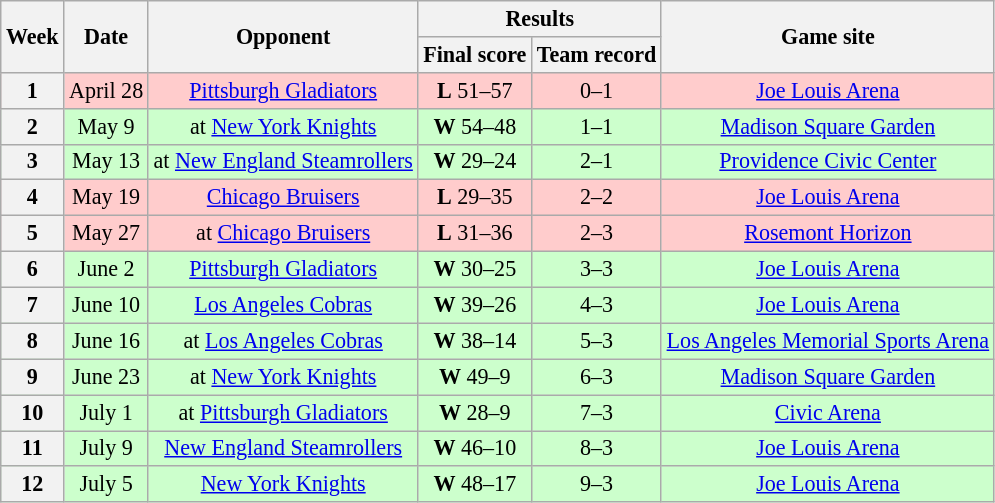<table class="wikitable" align="center" style="font-size: 92%">
<tr>
<th rowspan="2">Week</th>
<th rowspan="2">Date</th>
<th rowspan="2">Opponent</th>
<th colspan="2">Results</th>
<th rowspan="2">Game site</th>
</tr>
<tr>
<th>Final score</th>
<th>Team record</th>
</tr>
<tr style="background:#fcc">
<th>1</th>
<td style="text-align:center;">April 28</td>
<td style="text-align:center;"><a href='#'>Pittsburgh Gladiators</a></td>
<td style="text-align:center;"><strong>L</strong> 51–57</td>
<td style="text-align:center;">0–1</td>
<td style="text-align:center;"><a href='#'>Joe Louis Arena</a></td>
</tr>
<tr style="background:#cfc">
<th>2</th>
<td style="text-align:center;">May 9</td>
<td style="text-align:center;">at <a href='#'>New York Knights</a></td>
<td style="text-align:center;"><strong>W</strong> 54–48</td>
<td style="text-align:center;">1–1</td>
<td style="text-align:center;"><a href='#'>Madison Square Garden</a></td>
</tr>
<tr style="background:#cfc">
<th>3</th>
<td style="text-align:center;">May 13</td>
<td style="text-align:center;">at <a href='#'>New England Steamrollers</a></td>
<td style="text-align:center;"><strong>W</strong> 29–24</td>
<td style="text-align:center;">2–1</td>
<td style="text-align:center;"><a href='#'>Providence Civic Center</a></td>
</tr>
<tr style="background:#fcc">
<th>4</th>
<td style="text-align:center;">May 19</td>
<td style="text-align:center;"><a href='#'>Chicago Bruisers</a></td>
<td style="text-align:center;"><strong>L</strong> 29–35</td>
<td style="text-align:center;">2–2</td>
<td style="text-align:center;"><a href='#'>Joe Louis Arena</a></td>
</tr>
<tr style="background:#fcc">
<th>5</th>
<td style="text-align:center;">May 27</td>
<td style="text-align:center;">at <a href='#'>Chicago Bruisers</a></td>
<td style="text-align:center;"><strong>L</strong> 31–36</td>
<td style="text-align:center;">2–3</td>
<td style="text-align:center;"><a href='#'>Rosemont Horizon</a></td>
</tr>
<tr style="background:#cfc">
<th>6</th>
<td style="text-align:center;">June 2</td>
<td style="text-align:center;"><a href='#'>Pittsburgh Gladiators</a></td>
<td style="text-align:center;"><strong>W</strong> 30–25</td>
<td style="text-align:center;">3–3</td>
<td style="text-align:center;"><a href='#'>Joe Louis Arena</a></td>
</tr>
<tr style="background:#cfc">
<th>7</th>
<td style="text-align:center;">June 10</td>
<td style="text-align:center;"><a href='#'>Los Angeles Cobras</a></td>
<td style="text-align:center;"><strong>W</strong> 39–26</td>
<td style="text-align:center;">4–3</td>
<td style="text-align:center;"><a href='#'>Joe Louis Arena</a></td>
</tr>
<tr style="background:#cfc">
<th>8</th>
<td style="text-align:center;">June 16</td>
<td style="text-align:center;">at <a href='#'>Los Angeles Cobras</a></td>
<td style="text-align:center;"><strong>W</strong> 38–14</td>
<td style="text-align:center;">5–3</td>
<td style="text-align:center;"><a href='#'>Los Angeles Memorial Sports Arena</a></td>
</tr>
<tr style="background:#cfc">
<th>9</th>
<td style="text-align:center;">June 23</td>
<td style="text-align:center;">at <a href='#'>New York Knights</a></td>
<td style="text-align:center;"><strong>W</strong> 49–9</td>
<td style="text-align:center;">6–3</td>
<td style="text-align:center;"><a href='#'>Madison Square Garden</a></td>
</tr>
<tr style="background:#cfc">
<th>10</th>
<td style="text-align:center;">July 1</td>
<td style="text-align:center;">at <a href='#'>Pittsburgh Gladiators</a></td>
<td style="text-align:center;"><strong>W</strong> 28–9</td>
<td style="text-align:center;">7–3</td>
<td style="text-align:center;"><a href='#'>Civic Arena</a></td>
</tr>
<tr style="background:#cfc">
<th>11</th>
<td style="text-align:center;">July 9</td>
<td style="text-align:center;"><a href='#'>New England Steamrollers</a></td>
<td style="text-align:center;"><strong>W</strong> 46–10</td>
<td style="text-align:center;">8–3</td>
<td style="text-align:center;"><a href='#'>Joe Louis Arena</a></td>
</tr>
<tr style="background:#cfc">
<th>12</th>
<td style="text-align:center;">July 5</td>
<td style="text-align:center;"><a href='#'>New York Knights</a></td>
<td style="text-align:center;"><strong>W</strong> 48–17</td>
<td style="text-align:center;">9–3</td>
<td style="text-align:center;"><a href='#'>Joe Louis Arena</a></td>
</tr>
</table>
